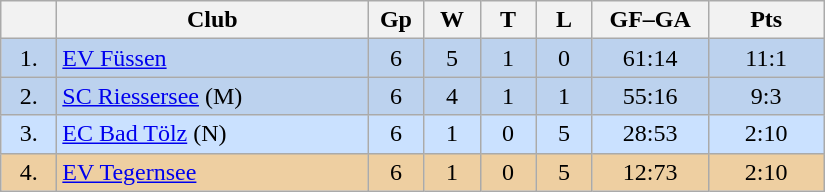<table class="wikitable">
<tr>
<th width="30"></th>
<th width="200">Club</th>
<th width="30">Gp</th>
<th width="30">W</th>
<th width="30">T</th>
<th width="30">L</th>
<th width="70">GF–GA</th>
<th width="70">Pts</th>
</tr>
<tr bgcolor="#BCD2EE" align="center">
<td>1.</td>
<td align="left"><a href='#'>EV Füssen</a></td>
<td>6</td>
<td>5</td>
<td>1</td>
<td>0</td>
<td>61:14</td>
<td>11:1</td>
</tr>
<tr bgcolor=#BCD2EE align="center">
<td>2.</td>
<td align="left"><a href='#'>SC Riessersee</a> (M)</td>
<td>6</td>
<td>4</td>
<td>1</td>
<td>1</td>
<td>55:16</td>
<td>9:3</td>
</tr>
<tr bgcolor=#CAE1FF align="center">
<td>3.</td>
<td align="left"><a href='#'>EC Bad Tölz</a> (N)</td>
<td>6</td>
<td>1</td>
<td>0</td>
<td>5</td>
<td>28:53</td>
<td>2:10</td>
</tr>
<tr bgcolor=#EECFA1 align="center">
<td>4.</td>
<td align="left"><a href='#'>EV Tegernsee</a></td>
<td>6</td>
<td>1</td>
<td>0</td>
<td>5</td>
<td>12:73</td>
<td>2:10</td>
</tr>
</table>
